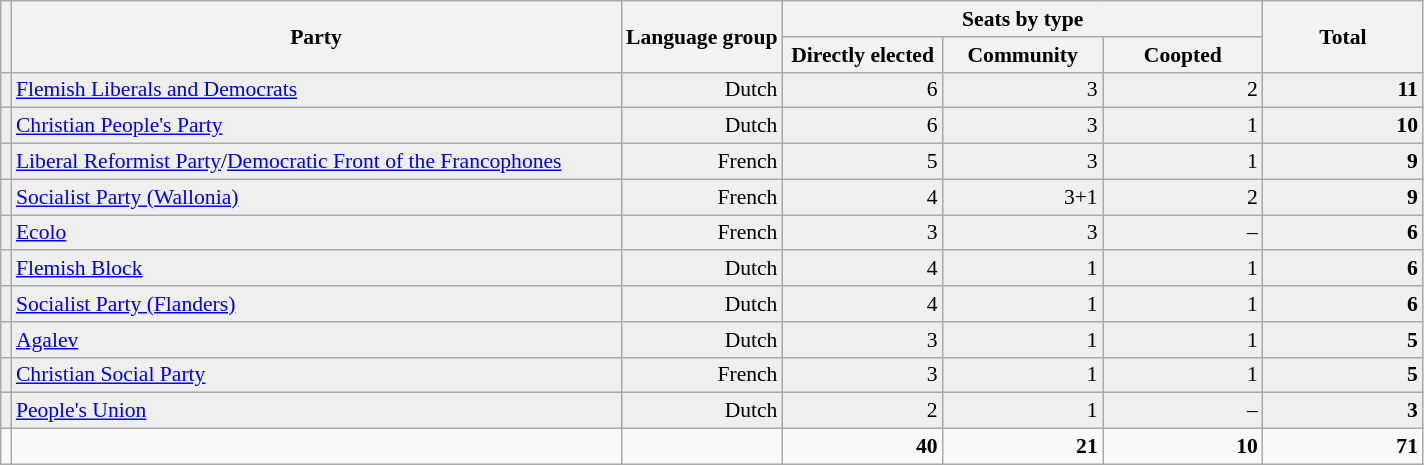<table class="sortable wikitable" style="text-align:left; font-size:90%">
<tr>
<th rowspan="2"></th>
<th style="width:400px;" rowspan="2">Party</th>
<th rowspan="2">Language group</th>
<th colspan="3">Seats by type</th>
<th rowspan="2" style="width:100px;">Total</th>
</tr>
<tr>
<th style="width:100px;">Directly elected</th>
<th style="width:100px;">Community</th>
<th style="width:100px;">Coopted</th>
</tr>
<tr style="text-align:right; background:#efefef;">
<td></td>
<td align=left><a href='#'>Flemish Liberals and Democrats</a></td>
<td>Dutch</td>
<td>6</td>
<td>3</td>
<td>2</td>
<td><strong>11</strong></td>
</tr>
<tr style="text-align:right; background:#efefef;">
<td></td>
<td align=left><a href='#'>Christian People's Party</a></td>
<td>Dutch</td>
<td>6</td>
<td>3</td>
<td>1</td>
<td><strong>10</strong></td>
</tr>
<tr style="text-align:right; background:#efefef;">
<td></td>
<td align=left><a href='#'>Liberal Reformist Party</a>/<a href='#'>Democratic Front of the Francophones</a></td>
<td>French</td>
<td>5</td>
<td>3</td>
<td>1</td>
<td><strong>9</strong></td>
</tr>
<tr style="text-align:right; background:#efefef;">
<td></td>
<td align=left><a href='#'>Socialist Party (Wallonia)</a></td>
<td>French</td>
<td>4</td>
<td>3+1</td>
<td>2</td>
<td><strong>9</strong></td>
</tr>
<tr style="text-align:right; background:#efefef;">
<td></td>
<td align=left><a href='#'>Ecolo</a></td>
<td>French</td>
<td>3</td>
<td>3</td>
<td>–</td>
<td><strong>6</strong></td>
</tr>
<tr style="text-align:right; background:#efefef;">
<td></td>
<td align=left><a href='#'>Flemish Block</a></td>
<td>Dutch</td>
<td>4</td>
<td>1</td>
<td>1</td>
<td><strong>6</strong></td>
</tr>
<tr style="text-align:right; background:#efefef;">
<td></td>
<td align=left><a href='#'>Socialist Party (Flanders)</a></td>
<td>Dutch</td>
<td>4</td>
<td>1</td>
<td>1</td>
<td><strong>6</strong></td>
</tr>
<tr style="text-align:right; background:#efefef;">
<td></td>
<td align=left><a href='#'>Agalev</a></td>
<td>Dutch</td>
<td>3</td>
<td>1</td>
<td>1</td>
<td><strong>5</strong></td>
</tr>
<tr style="text-align:right; background:#efefef;">
<td></td>
<td align=left><a href='#'>Christian Social Party</a></td>
<td>French</td>
<td>3</td>
<td>1</td>
<td>1</td>
<td><strong>5</strong></td>
</tr>
<tr style="text-align:right; background:#efefef;">
<td></td>
<td align=left><a href='#'>People's Union</a></td>
<td>Dutch</td>
<td>2</td>
<td>1</td>
<td>–</td>
<td><strong>3</strong></td>
</tr>
<tr style="text-align:right;">
<td></td>
<td></td>
<td></td>
<td><strong>40</strong></td>
<td><strong>21</strong></td>
<td><strong>10</strong></td>
<td><strong>71</strong></td>
</tr>
</table>
